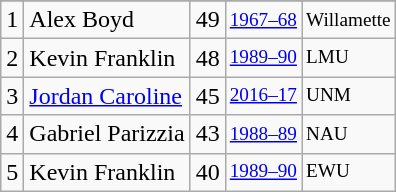<table class="wikitable">
<tr>
</tr>
<tr>
<td>1</td>
<td>Alex Boyd</td>
<td>49</td>
<td style="font-size:80%;"><a href='#'>1967–68</a></td>
<td style="font-size:80%;">Willamette</td>
</tr>
<tr>
<td>2</td>
<td>Kevin Franklin</td>
<td>48</td>
<td style="font-size:80%;"><a href='#'>1989–90</a></td>
<td style="font-size:80%;">LMU</td>
</tr>
<tr>
<td>3</td>
<td><a href='#'>Jordan Caroline</a></td>
<td>45</td>
<td style="font-size:80%;"><a href='#'>2016–17</a></td>
<td style="font-size:80%;">UNM</td>
</tr>
<tr>
<td>4</td>
<td>Gabriel Parizzia</td>
<td>43</td>
<td style="font-size:80%;"><a href='#'>1988–89</a></td>
<td style="font-size:80%;">NAU</td>
</tr>
<tr>
<td>5</td>
<td>Kevin Franklin</td>
<td>40</td>
<td style="font-size:80%;"><a href='#'>1989–90</a></td>
<td style="font-size:80%;">EWU</td>
</tr>
</table>
